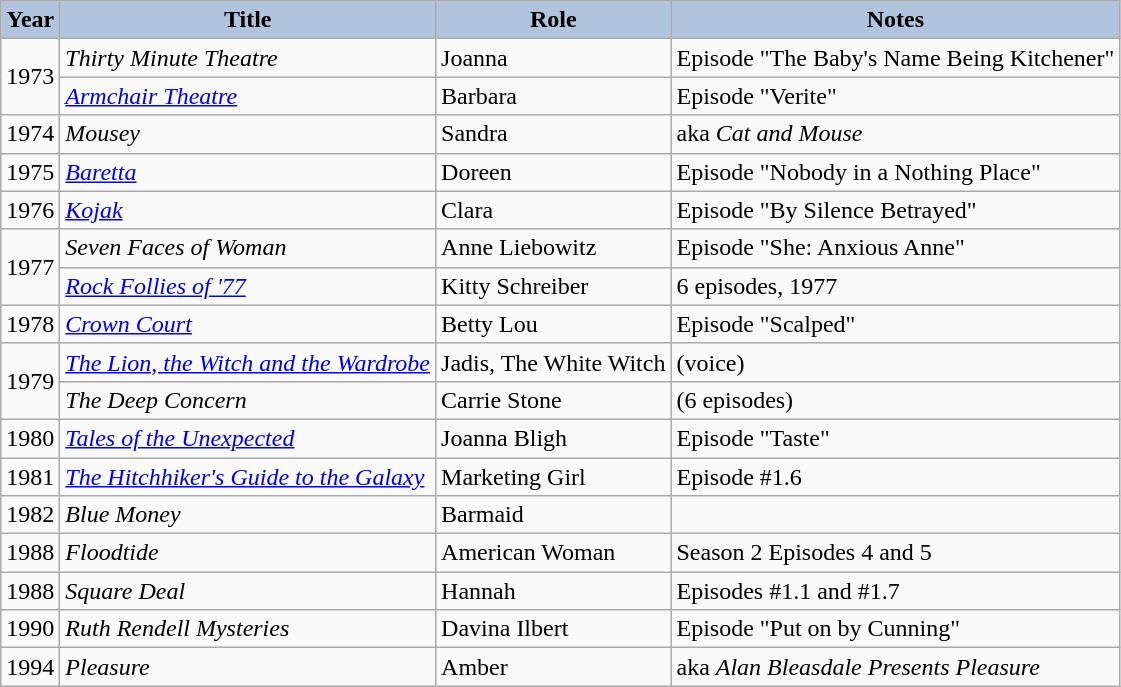<table class="wikitable">
<tr style="text-align:center;">
<th style="background:#B0C4DE;">Year</th>
<th style="background:#B0C4DE;">Title</th>
<th style="background:#B0C4DE;">Role</th>
<th style="background:#B0C4DE;">Notes</th>
</tr>
<tr>
<td rowspan=2>1973</td>
<td><em>Thirty Minute Theatre</em></td>
<td>Joanna</td>
<td>Episode "The Baby's Name Being Kitchener"</td>
</tr>
<tr>
<td><em><a href='#'>Armchair Theatre</a></em></td>
<td>Barbara</td>
<td>Episode "Verite"</td>
</tr>
<tr>
<td>1974</td>
<td><em>Mousey</em></td>
<td>Sandra</td>
<td>aka <em>Cat and Mouse</em></td>
</tr>
<tr>
<td>1975</td>
<td><em><a href='#'>Baretta</a></em></td>
<td>Doreen</td>
<td>Episode "Nobody in a Nothing Place"</td>
</tr>
<tr>
<td>1976</td>
<td><em><a href='#'>Kojak</a></em></td>
<td>Clara</td>
<td>Episode "By Silence Betrayed"</td>
</tr>
<tr>
<td rowspan=2>1977</td>
<td><em>Seven Faces of Woman</em></td>
<td>Anne Liebowitz</td>
<td>Episode "She: Anxious Anne"</td>
</tr>
<tr>
<td><em><a href='#'>Rock Follies of '77</a></em></td>
<td>Kitty Schreiber</td>
<td>6 episodes, 1977</td>
</tr>
<tr>
<td>1978</td>
<td><em><a href='#'>Crown Court</a></em></td>
<td>Betty Lou</td>
<td>Episode "Scalped"</td>
</tr>
<tr>
<td rowspan=2>1979</td>
<td><em><a href='#'>The Lion, the Witch and the Wardrobe</a></em></td>
<td>Jadis, The White Witch</td>
<td>(voice)</td>
</tr>
<tr>
<td><em>The Deep Concern</em></td>
<td>Carrie Stone</td>
<td>(6 episodes)</td>
</tr>
<tr>
<td>1980</td>
<td><em><a href='#'>Tales of the Unexpected</a></em></td>
<td>Joanna Bligh</td>
<td>Episode "Taste"</td>
</tr>
<tr>
<td>1981</td>
<td><em><a href='#'>The Hitchhiker's Guide to the Galaxy</a></em></td>
<td>Marketing Girl</td>
<td>Episode #1.6</td>
</tr>
<tr>
<td>1982</td>
<td><em>Blue Money</em></td>
<td>Barmaid</td>
<td></td>
</tr>
<tr>
<td>1988</td>
<td><em>Floodtide</em></td>
<td>American Woman</td>
<td>Season 2 Episodes 4 and 5</td>
</tr>
<tr>
<td>1988</td>
<td><em>Square Deal</em></td>
<td>Hannah</td>
<td>Episodes #1.1 and #1.7</td>
</tr>
<tr>
<td>1990</td>
<td><em>Ruth Rendell Mysteries</em></td>
<td>Davina Ilbert</td>
<td>Episode "Put on by Cunning"</td>
</tr>
<tr>
<td>1994</td>
<td><em>Pleasure</em></td>
<td>Amber</td>
<td>aka <em>Alan Bleasdale Presents Pleasure</em></td>
</tr>
</table>
